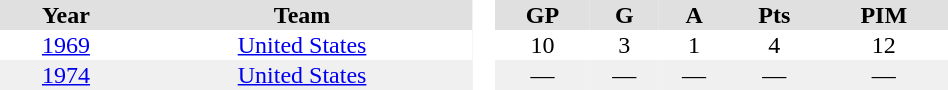<table border="0" cellpadding="1" cellspacing="0" style="text-align:center; width:50%">
<tr ALIGN="center" bgcolor="#e0e0e0">
<th>Year</th>
<th>Team</th>
<th ALIGN="center" rowspan="99" bgcolor="#ffffff"> </th>
<th>GP</th>
<th>G</th>
<th>A</th>
<th>Pts</th>
<th>PIM</th>
</tr>
<tr ALIGN="center">
<td><a href='#'>1969</a></td>
<td><a href='#'>United States</a></td>
<td>10</td>
<td>3</td>
<td>1</td>
<td>4</td>
<td>12</td>
</tr>
<tr ALIGN="center" bgcolor=f0f0f0>
<td><a href='#'>1974</a></td>
<td><a href='#'>United States</a></td>
<td>—</td>
<td>—</td>
<td>—</td>
<td>—</td>
<td>—</td>
</tr>
<tr>
</tr>
</table>
